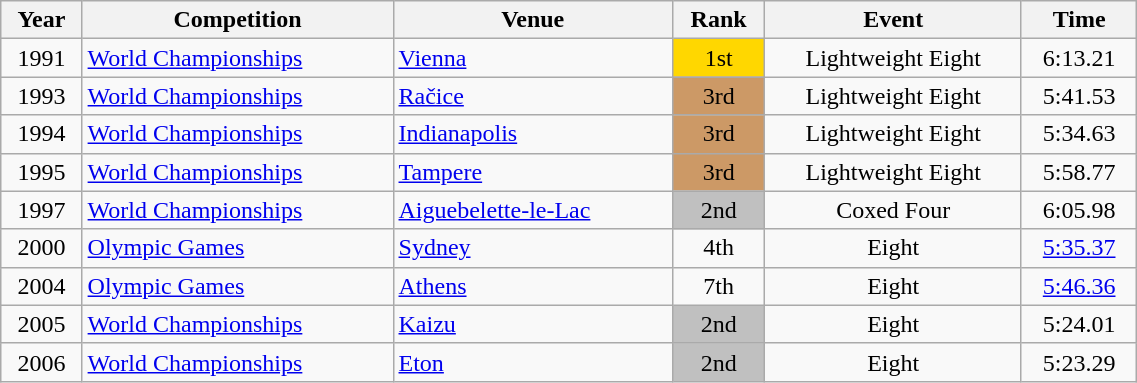<table class="wikitable" width=60% style="font-size:100%; text-align:center;">
<tr>
<th>Year</th>
<th>Competition</th>
<th>Venue</th>
<th>Rank</th>
<th>Event</th>
<th>Time</th>
</tr>
<tr>
<td>1991</td>
<td align=left><a href='#'>World Championships</a></td>
<td align=left> <a href='#'>Vienna</a></td>
<td bgcolor=gold>1st</td>
<td>Lightweight Eight</td>
<td>6:13.21</td>
</tr>
<tr>
<td>1993</td>
<td align=left><a href='#'>World Championships</a></td>
<td align=left> <a href='#'>Račice</a></td>
<td bgcolor=cc9966>3rd</td>
<td>Lightweight Eight</td>
<td>5:41.53</td>
</tr>
<tr>
<td>1994</td>
<td align=left><a href='#'>World Championships</a></td>
<td align=left> <a href='#'>Indianapolis</a></td>
<td bgcolor=cc9966>3rd</td>
<td>Lightweight Eight</td>
<td>5:34.63</td>
</tr>
<tr>
<td>1995</td>
<td align=left><a href='#'>World Championships</a></td>
<td align=left> <a href='#'>Tampere</a></td>
<td bgcolor=cc9966>3rd</td>
<td>Lightweight Eight</td>
<td>5:58.77</td>
</tr>
<tr>
<td>1997</td>
<td align=left><a href='#'>World Championships</a></td>
<td align=left> <a href='#'>Aiguebelette-le-Lac</a></td>
<td bgcolor=silver>2nd</td>
<td>Coxed Four</td>
<td>6:05.98</td>
</tr>
<tr>
<td>2000</td>
<td align=left><a href='#'>Olympic Games</a></td>
<td align=left> <a href='#'>Sydney</a></td>
<td>4th</td>
<td>Eight</td>
<td><a href='#'>5:35.37</a></td>
</tr>
<tr>
<td>2004</td>
<td align=left><a href='#'>Olympic Games</a></td>
<td align=left> <a href='#'>Athens</a></td>
<td>7th</td>
<td>Eight</td>
<td><a href='#'>5:46.36</a></td>
</tr>
<tr>
<td>2005</td>
<td align=left><a href='#'>World Championships</a></td>
<td align=left> <a href='#'>Kaizu</a></td>
<td bgcolor=silver>2nd</td>
<td>Eight</td>
<td>5:24.01</td>
</tr>
<tr>
<td>2006</td>
<td align=left><a href='#'>World Championships</a></td>
<td align=left> <a href='#'>Eton</a></td>
<td bgcolor=silver>2nd</td>
<td>Eight</td>
<td>5:23.29</td>
</tr>
</table>
